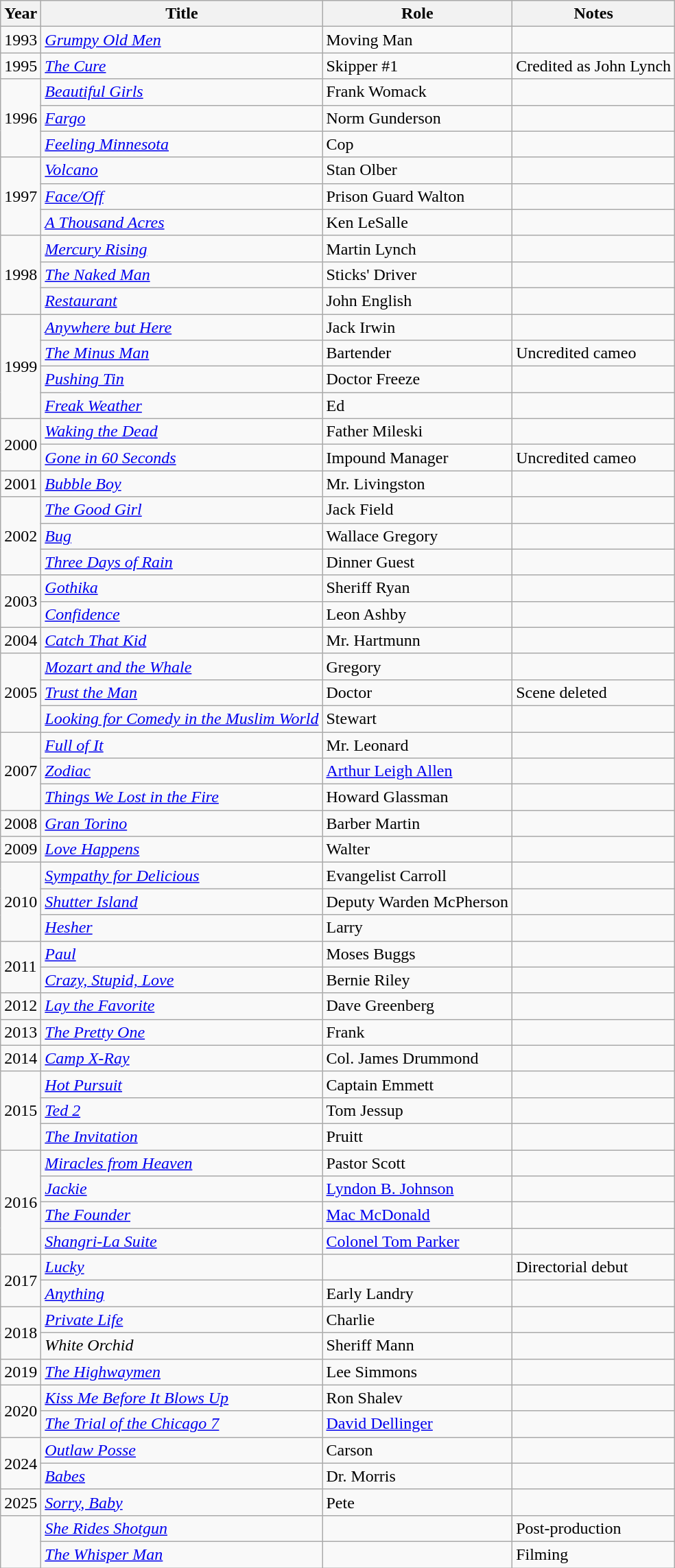<table class="wikitable sortable">
<tr>
<th>Year</th>
<th>Title</th>
<th>Role</th>
<th class="unsortable">Notes</th>
</tr>
<tr>
<td>1993</td>
<td><em><a href='#'>Grumpy Old Men</a></em></td>
<td>Moving Man</td>
<td></td>
</tr>
<tr>
<td>1995</td>
<td><em><a href='#'>The Cure</a></em></td>
<td>Skipper #1</td>
<td>Credited as John Lynch</td>
</tr>
<tr>
<td rowspan="3">1996</td>
<td><em><a href='#'>Beautiful Girls</a></em></td>
<td>Frank Womack</td>
<td></td>
</tr>
<tr>
<td><em><a href='#'>Fargo</a></em></td>
<td>Norm Gunderson</td>
<td></td>
</tr>
<tr>
<td><em><a href='#'>Feeling Minnesota</a></em></td>
<td>Cop</td>
<td></td>
</tr>
<tr>
<td rowspan="3">1997</td>
<td><em><a href='#'>Volcano</a></em></td>
<td>Stan Olber</td>
<td></td>
</tr>
<tr>
<td><em><a href='#'>Face/Off</a></em></td>
<td>Prison Guard Walton</td>
<td></td>
</tr>
<tr>
<td><em><a href='#'>A Thousand Acres</a></em></td>
<td>Ken LeSalle</td>
<td></td>
</tr>
<tr>
<td rowspan="3">1998</td>
<td><em><a href='#'>Mercury Rising</a></em></td>
<td>Martin Lynch</td>
<td></td>
</tr>
<tr>
<td><em><a href='#'>The Naked Man</a></em></td>
<td>Sticks' Driver</td>
<td></td>
</tr>
<tr>
<td><em><a href='#'>Restaurant</a></em></td>
<td>John English</td>
<td></td>
</tr>
<tr>
<td rowspan="4">1999</td>
<td><em><a href='#'>Anywhere but Here</a></em></td>
<td>Jack Irwin</td>
<td></td>
</tr>
<tr>
<td><em><a href='#'>The Minus Man</a></em></td>
<td>Bartender</td>
<td>Uncredited cameo</td>
</tr>
<tr>
<td><em><a href='#'>Pushing Tin</a></em></td>
<td>Doctor Freeze</td>
<td></td>
</tr>
<tr>
<td><em><a href='#'>Freak Weather</a></em></td>
<td>Ed</td>
<td></td>
</tr>
<tr>
<td rowspan="2">2000</td>
<td><em><a href='#'>Waking the Dead</a></em></td>
<td>Father Mileski</td>
<td></td>
</tr>
<tr>
<td><em><a href='#'>Gone in 60 Seconds</a></em></td>
<td>Impound Manager</td>
<td>Uncredited cameo</td>
</tr>
<tr>
<td>2001</td>
<td><em><a href='#'>Bubble Boy</a></em></td>
<td>Mr. Livingston</td>
<td></td>
</tr>
<tr>
<td rowspan="3">2002</td>
<td><em><a href='#'>The Good Girl</a></em></td>
<td>Jack Field</td>
<td></td>
</tr>
<tr>
<td><em><a href='#'>Bug</a></em></td>
<td>Wallace Gregory</td>
<td></td>
</tr>
<tr>
<td><em><a href='#'>Three Days of Rain</a></em></td>
<td>Dinner Guest</td>
<td></td>
</tr>
<tr>
<td rowspan="2">2003</td>
<td><em><a href='#'>Gothika</a></em></td>
<td>Sheriff Ryan</td>
<td></td>
</tr>
<tr>
<td><em><a href='#'>Confidence</a></em></td>
<td>Leon Ashby</td>
<td></td>
</tr>
<tr>
<td>2004</td>
<td><em><a href='#'>Catch That Kid</a></em></td>
<td>Mr. Hartmunn</td>
<td></td>
</tr>
<tr>
<td rowspan="3">2005</td>
<td><em><a href='#'>Mozart and the Whale</a></em></td>
<td>Gregory</td>
<td></td>
</tr>
<tr>
<td><em><a href='#'>Trust the Man</a></em></td>
<td>Doctor</td>
<td>Scene deleted</td>
</tr>
<tr>
<td><em><a href='#'>Looking for Comedy in the Muslim World</a></em></td>
<td>Stewart</td>
<td></td>
</tr>
<tr>
<td rowspan="3">2007</td>
<td><em><a href='#'>Full of It</a></em></td>
<td>Mr. Leonard</td>
<td></td>
</tr>
<tr>
<td><em><a href='#'>Zodiac</a></em></td>
<td><a href='#'>Arthur Leigh Allen</a></td>
<td></td>
</tr>
<tr>
<td><em><a href='#'>Things We Lost in the Fire</a></em></td>
<td>Howard Glassman</td>
<td></td>
</tr>
<tr>
<td>2008</td>
<td><em><a href='#'>Gran Torino</a></em></td>
<td>Barber Martin</td>
<td></td>
</tr>
<tr>
<td>2009</td>
<td><em><a href='#'>Love Happens</a></em></td>
<td>Walter</td>
<td></td>
</tr>
<tr>
<td rowspan="3">2010</td>
<td><em><a href='#'>Sympathy for Delicious</a></em></td>
<td>Evangelist Carroll</td>
<td></td>
</tr>
<tr>
<td><em><a href='#'>Shutter Island</a></em></td>
<td>Deputy Warden McPherson</td>
<td></td>
</tr>
<tr>
<td><em><a href='#'>Hesher</a></em></td>
<td>Larry</td>
<td></td>
</tr>
<tr>
<td rowspan="2">2011</td>
<td><em><a href='#'>Paul</a></em></td>
<td>Moses Buggs</td>
<td></td>
</tr>
<tr>
<td><em><a href='#'>Crazy, Stupid, Love</a></em></td>
<td>Bernie Riley</td>
<td></td>
</tr>
<tr>
<td>2012</td>
<td><em><a href='#'>Lay the Favorite</a></em></td>
<td>Dave Greenberg</td>
<td></td>
</tr>
<tr>
<td>2013</td>
<td><em><a href='#'>The Pretty One</a></em></td>
<td>Frank</td>
<td></td>
</tr>
<tr>
<td>2014</td>
<td><em><a href='#'>Camp X-Ray</a></em></td>
<td>Col. James Drummond</td>
<td></td>
</tr>
<tr>
<td rowspan="3">2015</td>
<td><em><a href='#'>Hot Pursuit</a></em></td>
<td>Captain Emmett</td>
<td></td>
</tr>
<tr>
<td><em><a href='#'>Ted 2</a></em></td>
<td>Tom Jessup</td>
<td></td>
</tr>
<tr>
<td><em><a href='#'>The Invitation</a></em></td>
<td>Pruitt</td>
<td></td>
</tr>
<tr>
<td rowspan="4">2016</td>
<td><em><a href='#'>Miracles from Heaven</a></em></td>
<td>Pastor Scott</td>
<td></td>
</tr>
<tr>
<td><em><a href='#'>Jackie</a></em></td>
<td><a href='#'>Lyndon B. Johnson</a></td>
<td></td>
</tr>
<tr>
<td><em><a href='#'>The Founder</a></em></td>
<td><a href='#'>Mac McDonald</a></td>
<td></td>
</tr>
<tr>
<td><em><a href='#'>Shangri-La Suite</a></em></td>
<td><a href='#'>Colonel Tom Parker</a></td>
<td></td>
</tr>
<tr>
<td rowspan="2">2017</td>
<td><em><a href='#'>Lucky</a></em></td>
<td></td>
<td>Directorial debut</td>
</tr>
<tr>
<td><em><a href='#'>Anything</a> </em></td>
<td>Early Landry</td>
<td></td>
</tr>
<tr>
<td rowspan="2">2018</td>
<td><em><a href='#'>Private Life</a></em></td>
<td>Charlie</td>
<td></td>
</tr>
<tr>
<td><em>White Orchid</em></td>
<td>Sheriff Mann</td>
<td></td>
</tr>
<tr>
<td>2019</td>
<td><em><a href='#'>The Highwaymen</a></em></td>
<td>Lee Simmons</td>
<td></td>
</tr>
<tr>
<td rowspan="2">2020</td>
<td><em><a href='#'>Kiss Me Before It Blows Up</a></em></td>
<td>Ron Shalev</td>
<td></td>
</tr>
<tr>
<td><em><a href='#'>The Trial of the Chicago 7</a></em></td>
<td><a href='#'>David Dellinger</a></td>
<td></td>
</tr>
<tr>
<td rowspan="2">2024</td>
<td><em><a href='#'>Outlaw Posse</a></em></td>
<td>Carson</td>
<td></td>
</tr>
<tr>
<td><em><a href='#'>Babes</a></em></td>
<td>Dr. Morris</td>
<td></td>
</tr>
<tr>
<td>2025</td>
<td><em><a href='#'>Sorry, Baby</a></em></td>
<td>Pete</td>
<td></td>
</tr>
<tr>
<td rowspan="2"></td>
<td><em><a href='#'>She Rides Shotgun</a></em></td>
<td></td>
<td>Post-production</td>
</tr>
<tr>
<td><em><a href='#'>The Whisper Man</a></em></td>
<td></td>
<td>Filming</td>
</tr>
</table>
